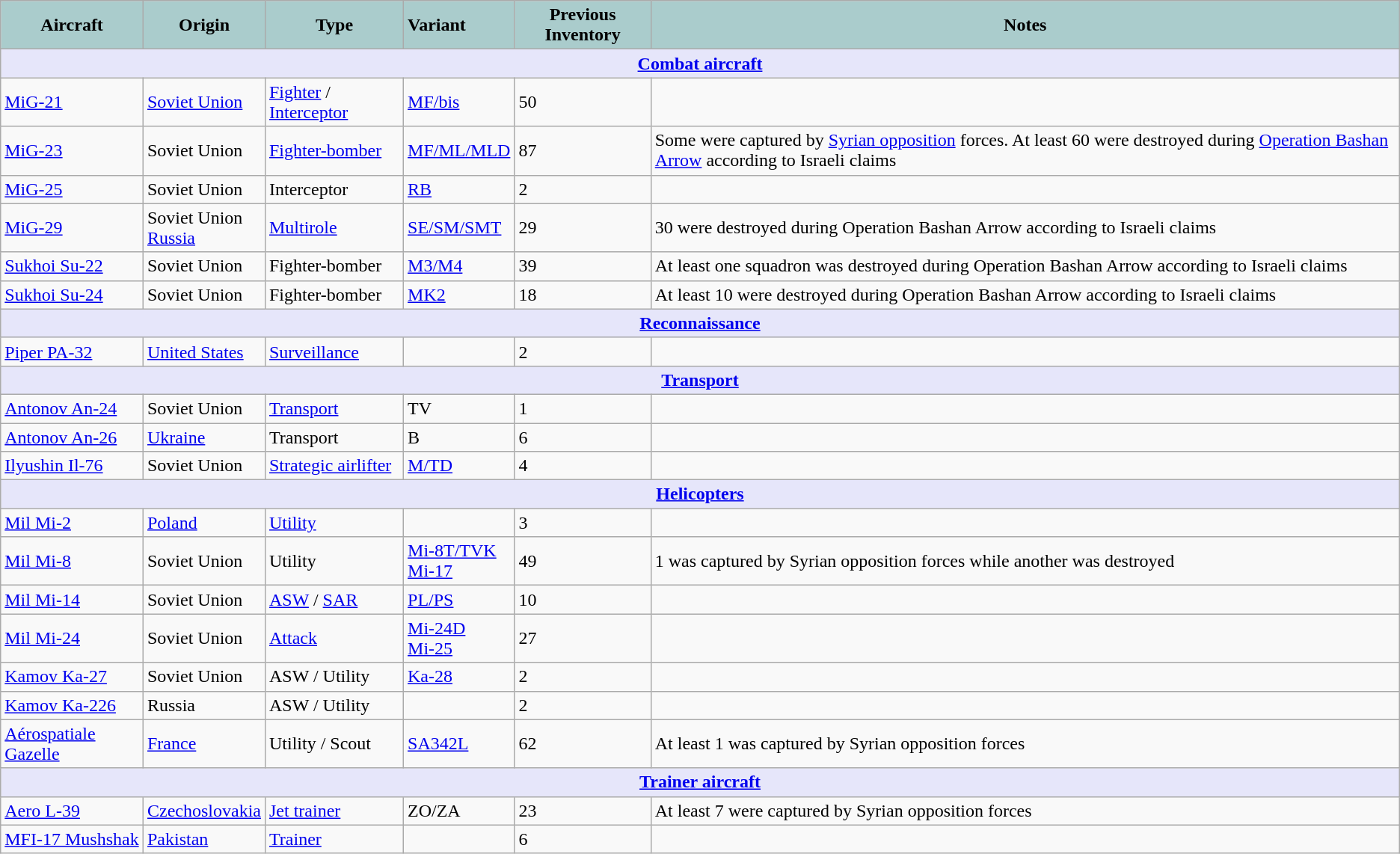<table class="wikitable">
<tr>
<th style="text-align:center; background:#acc;">Aircraft</th>
<th style="text-align: center; background:#acc;">Origin</th>
<th style="text-align:l center; background:#acc;">Type</th>
<th style="text-align:left; background:#acc;">Variant</th>
<th style="text-align:center; background:#acc;">Previous Inventory</th>
<th style="text-align: center; background:#acc;">Notes</th>
</tr>
<tr>
<th style="align: center; background: lavender;" colspan="7"><a href='#'>Combat aircraft</a></th>
</tr>
<tr>
<td><a href='#'>MiG-21</a></td>
<td><a href='#'>Soviet Union</a></td>
<td><a href='#'>Fighter</a> / <a href='#'>Interceptor</a></td>
<td><a href='#'>MF/bis</a></td>
<td>50</td>
<td></td>
</tr>
<tr>
<td><a href='#'>MiG-23</a></td>
<td>Soviet Union</td>
<td><a href='#'>Fighter-bomber</a></td>
<td><a href='#'>MF/ML/MLD</a></td>
<td>87</td>
<td>Some were captured by <a href='#'>Syrian opposition</a> forces. At least 60 were destroyed during <a href='#'>Operation Bashan Arrow</a> according to Israeli claims</td>
</tr>
<tr>
<td><a href='#'>MiG-25</a></td>
<td>Soviet Union</td>
<td>Interceptor</td>
<td><a href='#'>RB</a></td>
<td>2</td>
<td></td>
</tr>
<tr>
<td><a href='#'>MiG-29</a></td>
<td>Soviet Union<br><a href='#'>Russia</a></td>
<td><a href='#'>Multirole</a></td>
<td><a href='#'>SE/SM/SMT</a></td>
<td>29</td>
<td>30 were destroyed during Operation Bashan Arrow according to Israeli claims</td>
</tr>
<tr>
<td><a href='#'>Sukhoi Su-22</a></td>
<td>Soviet Union</td>
<td>Fighter-bomber</td>
<td><a href='#'>M3/M4</a></td>
<td>39</td>
<td>At least one squadron was destroyed during Operation Bashan Arrow according to Israeli claims</td>
</tr>
<tr>
<td><a href='#'>Sukhoi Su-24</a></td>
<td>Soviet Union</td>
<td>Fighter-bomber</td>
<td><a href='#'>MK2</a></td>
<td>18</td>
<td>At least 10 were destroyed during Operation Bashan Arrow according to Israeli claims</td>
</tr>
<tr>
<th style="align: center; background: lavender;" colspan="7"><a href='#'>Reconnaissance</a></th>
</tr>
<tr>
<td><a href='#'>Piper PA-32</a></td>
<td><a href='#'>United States</a></td>
<td><a href='#'>Surveillance</a></td>
<td></td>
<td>2</td>
<td></td>
</tr>
<tr>
<th style="align: center; background: lavender;" colspan="7"><a href='#'>Transport</a></th>
</tr>
<tr>
<td><a href='#'>Antonov An-24</a></td>
<td>Soviet Union</td>
<td><a href='#'>Transport</a></td>
<td>TV</td>
<td>1</td>
<td></td>
</tr>
<tr>
<td><a href='#'>Antonov An-26</a></td>
<td><a href='#'>Ukraine</a></td>
<td>Transport</td>
<td>B</td>
<td>6</td>
<td></td>
</tr>
<tr>
<td><a href='#'>Ilyushin Il-76</a></td>
<td>Soviet Union</td>
<td><a href='#'>Strategic airlifter</a></td>
<td><a href='#'>M/TD</a></td>
<td>4</td>
<td></td>
</tr>
<tr>
<th style="align: center; background: lavender;" colspan="7"><a href='#'>Helicopters</a></th>
</tr>
<tr>
<td><a href='#'>Mil Mi-2</a></td>
<td><a href='#'>Poland</a></td>
<td><a href='#'>Utility</a></td>
<td></td>
<td>3</td>
<td></td>
</tr>
<tr>
<td><a href='#'>Mil Mi-8</a></td>
<td>Soviet Union</td>
<td>Utility</td>
<td><a href='#'>Mi-8T/TVK</a><br><a href='#'>Mi-17</a></td>
<td>49</td>
<td>1 was captured by Syrian opposition forces while another was destroyed</td>
</tr>
<tr>
<td><a href='#'>Mil Mi-14</a></td>
<td>Soviet Union</td>
<td><a href='#'>ASW</a> / <a href='#'>SAR</a></td>
<td><a href='#'>PL/PS</a></td>
<td>10</td>
<td></td>
</tr>
<tr>
<td><a href='#'>Mil Mi-24</a></td>
<td>Soviet Union</td>
<td><a href='#'>Attack</a></td>
<td><a href='#'>Mi-24D</a><br><a href='#'>Mi-25</a></td>
<td>27</td>
<td></td>
</tr>
<tr>
<td><a href='#'>Kamov Ka-27</a></td>
<td>Soviet Union</td>
<td>ASW / Utility</td>
<td><a href='#'>Ka-28</a></td>
<td>2</td>
<td></td>
</tr>
<tr>
<td><a href='#'>Kamov Ka-226</a></td>
<td>Russia</td>
<td>ASW / Utility</td>
<td></td>
<td>2</td>
<td></td>
</tr>
<tr>
<td><a href='#'>Aérospatiale Gazelle</a></td>
<td><a href='#'>France</a></td>
<td>Utility / Scout</td>
<td><a href='#'>SA342L</a></td>
<td>62</td>
<td>At least 1 was captured by Syrian opposition forces</td>
</tr>
<tr>
<th style="align: center; background: lavender;" colspan="7"><a href='#'>Trainer aircraft</a></th>
</tr>
<tr>
<td><a href='#'>Aero L-39</a></td>
<td><a href='#'>Czechoslovakia</a></td>
<td><a href='#'>Jet trainer</a></td>
<td>ZO/ZA</td>
<td>23</td>
<td>At least 7 were captured by Syrian opposition forces</td>
</tr>
<tr>
<td><a href='#'>MFI-17 Mushshak</a></td>
<td><a href='#'>Pakistan</a></td>
<td><a href='#'>Trainer</a></td>
<td></td>
<td>6</td>
<td></td>
</tr>
</table>
